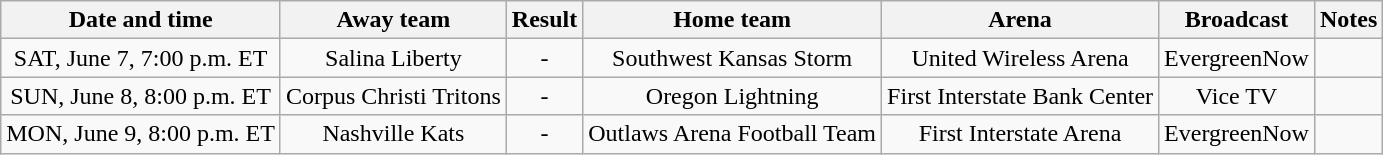<table class="wikitable" style="text-align:center;">
<tr>
<th>Date and time</th>
<th>Away team</th>
<th>Result</th>
<th>Home team</th>
<th>Arena</th>
<th>Broadcast</th>
<th>Notes</th>
</tr>
<tr>
<td>SAT, June 7, 7:00 p.m. ET</td>
<td>Salina Liberty</td>
<td>-</td>
<td>Southwest Kansas Storm</td>
<td>United Wireless Arena</td>
<td>EvergreenNow</td>
<td></td>
</tr>
<tr>
<td>SUN, June 8, 8:00 p.m. ET</td>
<td>Corpus Christi Tritons</td>
<td>-</td>
<td>Oregon Lightning</td>
<td>First Interstate Bank Center</td>
<td>Vice TV</td>
<td></td>
</tr>
<tr>
<td>MON, June 9, 8:00 p.m. ET</td>
<td>Nashville Kats</td>
<td>-</td>
<td>Outlaws Arena Football Team</td>
<td>First Interstate Arena</td>
<td>EvergreenNow</td>
<td></td>
</tr>
</table>
